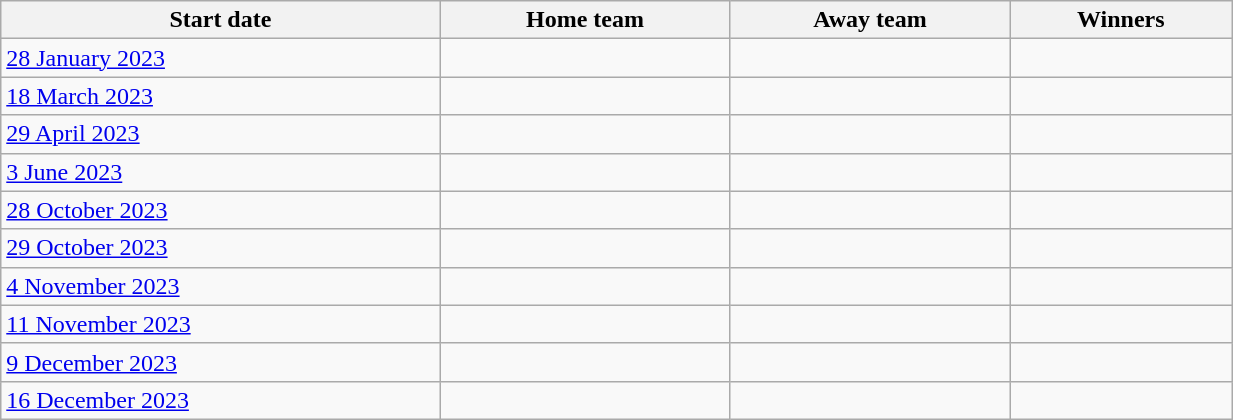<table class="wikitable unsortable" style="white-space:nowrap" width=65%>
<tr>
<th style="text-align:center;">Start date</th>
<th style="text-align:center;">Home team</th>
<th style="text-align:center;">Away team</th>
<th style="text-align:center;">Winners</th>
</tr>
<tr>
<td><a href='#'>28 January 2023</a></td>
<td></td>
<td></td>
<td></td>
</tr>
<tr>
<td><a href='#'>18 March 2023</a></td>
<td></td>
<td></td>
<td></td>
</tr>
<tr>
<td><a href='#'>29 April 2023</a></td>
<td></td>
<td></td>
<td></td>
</tr>
<tr>
<td><a href='#'>3 June 2023</a></td>
<td></td>
<td></td>
<td></td>
</tr>
<tr>
<td><a href='#'>28 October 2023</a></td>
<td></td>
<td></td>
<td></td>
</tr>
<tr>
<td><a href='#'>29 October 2023</a></td>
<td></td>
<td></td>
<td></td>
</tr>
<tr>
<td><a href='#'>4 November 2023</a></td>
<td></td>
<td></td>
<td></td>
</tr>
<tr>
<td><a href='#'>11 November 2023</a></td>
<td></td>
<td></td>
<td></td>
</tr>
<tr>
<td><a href='#'>9 December 2023</a></td>
<td></td>
<td></td>
<td></td>
</tr>
<tr>
<td><a href='#'>16 December 2023</a></td>
<td></td>
<td></td>
<td></td>
</tr>
</table>
